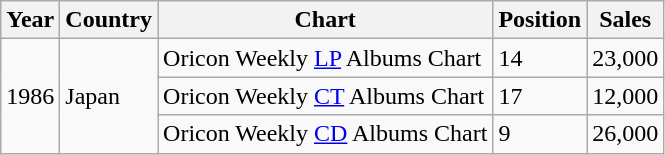<table class="wikitable">
<tr>
<th>Year</th>
<th>Country</th>
<th>Chart</th>
<th>Position</th>
<th>Sales</th>
</tr>
<tr>
<td rowspan="3">1986</td>
<td rowspan="3">Japan</td>
<td>Oricon Weekly <a href='#'>LP</a> Albums Chart</td>
<td>14</td>
<td>23,000</td>
</tr>
<tr>
<td>Oricon Weekly <a href='#'>CT</a> Albums Chart</td>
<td>17</td>
<td>12,000</td>
</tr>
<tr>
<td>Oricon Weekly <a href='#'>CD</a> Albums Chart</td>
<td>9</td>
<td>26,000</td>
</tr>
</table>
